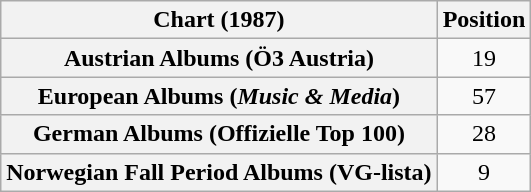<table class="wikitable sortable plainrowheaders" style="text-align:center">
<tr>
<th scope="col">Chart (1987)</th>
<th scope="col">Position</th>
</tr>
<tr>
<th scope="row">Austrian Albums (Ö3 Austria)</th>
<td>19</td>
</tr>
<tr>
<th scope="row">European Albums (<em>Music & Media</em>)</th>
<td>57</td>
</tr>
<tr>
<th scope="row">German Albums (Offizielle Top 100)</th>
<td>28</td>
</tr>
<tr>
<th scope="row">Norwegian Fall Period Albums (VG-lista)</th>
<td>9</td>
</tr>
</table>
